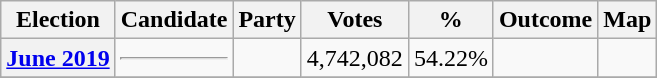<table class="wikitable" text-align:center;">
<tr>
<th>Election</th>
<th>Candidate</th>
<th>Party</th>
<th>Votes</th>
<th>%</th>
<th>Outcome</th>
<th>Map</th>
</tr>
<tr>
<th><strong><a href='#'>June 2019</a></strong></th>
<td><hr></td>
<td></td>
<td>4,742,082</td>
<td>54.22%</td>
<td></td>
<td></td>
</tr>
<tr>
</tr>
</table>
